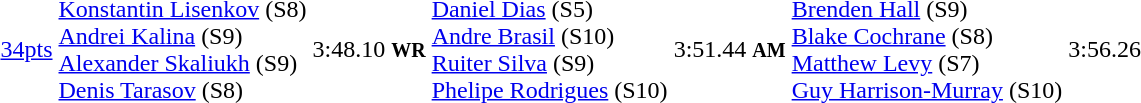<table>
<tr>
<td><a href='#'>34pts</a></td>
<td><a href='#'>Konstantin Lisenkov</a> (S8)<br><a href='#'>Andrei Kalina</a> (S9)<br><a href='#'>Alexander Skaliukh</a> (S9)<br><a href='#'>Denis Tarasov</a> (S8)<br></td>
<td>3:48.10 <small><strong>WR</strong></small></td>
<td><a href='#'>Daniel Dias</a> (S5)<br><a href='#'>Andre Brasil</a> (S10)<br><a href='#'>Ruiter Silva</a> (S9)<br><a href='#'>Phelipe Rodrigues</a> (S10)<br></td>
<td>3:51.44 <small><strong>AM</strong></small></td>
<td><a href='#'>Brenden Hall</a> (S9)<br><a href='#'>Blake Cochrane</a> (S8)<br><a href='#'>Matthew Levy</a> (S7)<br><a href='#'>Guy Harrison-Murray</a> (S10)<br></td>
<td>3:56.26</td>
</tr>
</table>
